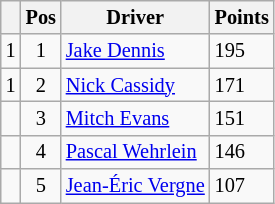<table class="wikitable" style="font-size: 85%;">
<tr>
<th></th>
<th>Pos</th>
<th>Driver</th>
<th>Points</th>
</tr>
<tr>
<td align="left"> 1</td>
<td align="center">1</td>
<td> <a href='#'>Jake Dennis</a></td>
<td align="left">195</td>
</tr>
<tr>
<td align="left"> 1</td>
<td align="center">2</td>
<td> <a href='#'>Nick Cassidy</a></td>
<td align="left">171</td>
</tr>
<tr>
<td align="left"></td>
<td align="center">3</td>
<td> <a href='#'>Mitch Evans</a></td>
<td align="left">151</td>
</tr>
<tr>
<td align="left"></td>
<td align="center">4</td>
<td> <a href='#'>Pascal Wehrlein</a></td>
<td align="left">146</td>
</tr>
<tr>
<td align="left"></td>
<td align="center">5</td>
<td> <a href='#'>Jean-Éric Vergne</a></td>
<td align="left">107</td>
</tr>
</table>
